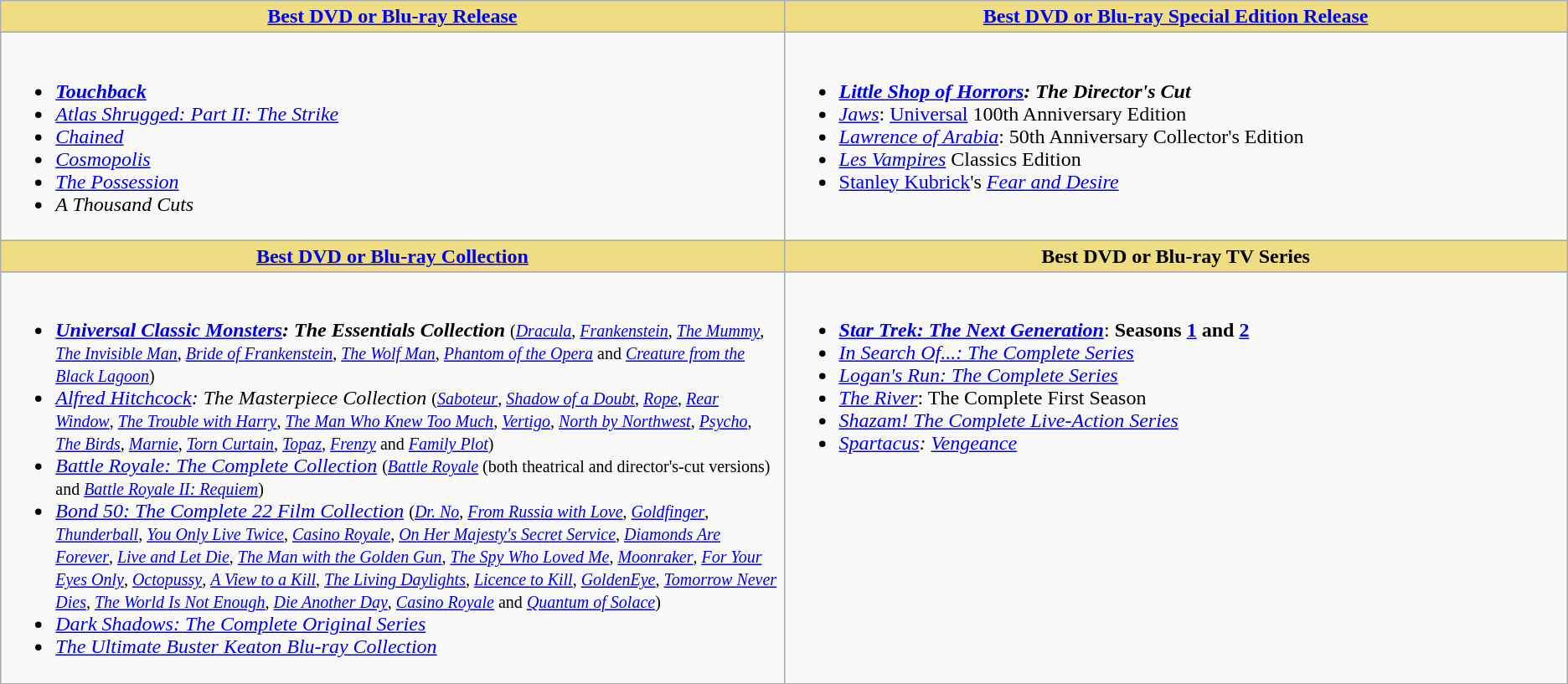<table class=wikitable>
<tr>
<th style="background:#EEDD82; width:50%"><a href='#'>Best DVD or Blu-ray Release</a></th>
<th style="background:#EEDD82; width:50%"><a href='#'>Best DVD or Blu-ray Special Edition Release</a></th>
</tr>
<tr>
<td valign="top"><br><ul><li><strong><em><a href='#'>Touchback</a></em></strong></li><li><em><a href='#'>Atlas Shrugged: Part II: The Strike</a></em></li><li><em><a href='#'>Chained</a></em></li><li><em><a href='#'>Cosmopolis</a></em></li><li><em><a href='#'>The Possession</a></em></li><li><em>A Thousand Cuts</em></li></ul></td>
<td valign="top"><br><ul><li><strong><em><a href='#'>Little Shop of Horrors</a>: The Director's Cut</em></strong></li><li><em><a href='#'>Jaws</a></em>: <a href='#'>Universal</a> 100th Anniversary Edition</li><li><em><a href='#'>Lawrence of Arabia</a></em>: 50th Anniversary Collector's Edition</li><li><em><a href='#'>Les Vampires</a></em> Classics Edition</li><li><a href='#'>Stanley Kubrick</a>'s <em><a href='#'>Fear and Desire</a></em></li></ul></td>
</tr>
<tr>
<th style="background:#EEDD82; width:50%"><a href='#'>Best DVD or Blu-ray Collection</a></th>
<th style="background:#EEDD82; width:50%">Best DVD or Blu-ray TV Series</th>
</tr>
<tr>
<td valign="top"><br><ul><li><strong><em><a href='#'>Universal Classic Monsters</a>: The Essentials Collection</em></strong> <small>(<em><a href='#'>Dracula</a></em>, <em><a href='#'>Frankenstein</a></em>, <em><a href='#'>The Mummy</a></em>, <em><a href='#'>The Invisible Man</a></em>, <em><a href='#'>Bride of Frankenstein</a></em>, <em><a href='#'>The Wolf Man</a></em>, <em><a href='#'>Phantom of the Opera</a></em> and <em><a href='#'>Creature from the Black Lagoon</a></em>)</small></li><li><em><a href='#'>Alfred Hitchcock</a>: The Masterpiece Collection</em> <small>(<em><a href='#'>Saboteur</a></em>, <em><a href='#'>Shadow of a Doubt</a></em>, <em><a href='#'>Rope</a></em>, <em><a href='#'>Rear Window</a></em>, <em><a href='#'>The Trouble with Harry</a></em>, <em><a href='#'>The Man Who Knew Too Much</a></em>, <em><a href='#'>Vertigo</a></em>, <em><a href='#'>North by Northwest</a></em>, <em><a href='#'>Psycho</a></em>, <em><a href='#'>The Birds</a></em>, <em><a href='#'>Marnie</a></em>, <em><a href='#'>Torn Curtain</a></em>, <em><a href='#'>Topaz</a></em>, <em><a href='#'>Frenzy</a></em> and <em><a href='#'>Family Plot</a></em>)</small></li><li><em><a href='#'>Battle Royale: The Complete Collection</a></em> <small>(<em><a href='#'>Battle Royale</a></em> (both theatrical and director's-cut versions) and <em><a href='#'>Battle Royale II: Requiem</a></em>)</small></li><li><em><a href='#'>Bond 50: The Complete 22 Film Collection</a></em> <small>(<em><a href='#'>Dr. No</a></em>, <em><a href='#'>From Russia with Love</a></em>, <em><a href='#'>Goldfinger</a></em>, <em><a href='#'>Thunderball</a></em>, <em><a href='#'>You Only Live Twice</a></em>, <em><a href='#'>Casino Royale</a></em>, <em><a href='#'>On Her Majesty's Secret Service</a></em>, <em><a href='#'>Diamonds Are Forever</a></em>, <em><a href='#'>Live and Let Die</a></em>, <em><a href='#'>The Man with the Golden Gun</a></em>, <em><a href='#'>The Spy Who Loved Me</a></em>, <em><a href='#'>Moonraker</a></em>, <em><a href='#'>For Your Eyes Only</a></em>, <em><a href='#'>Octopussy</a></em>, <em><a href='#'>A View to a Kill</a></em>, <em><a href='#'>The Living Daylights</a></em>, <em><a href='#'>Licence to Kill</a></em>, <em><a href='#'>GoldenEye</a></em>, <em><a href='#'>Tomorrow Never Dies</a></em>, <em><a href='#'>The World Is Not Enough</a></em>, <em><a href='#'>Die Another Day</a></em>, <em><a href='#'>Casino Royale</a></em> and <em><a href='#'>Quantum of Solace</a></em>)</small></li><li><em><a href='#'>Dark Shadows: The Complete Original Series</a></em></li><li><em><a href='#'>The Ultimate Buster Keaton Blu-ray Collection</a></em></li></ul></td>
<td valign="top"><br><ul><li><strong><em><a href='#'>Star Trek: The Next Generation</a></em></strong>: <strong>Seasons <a href='#'>1</a> and <a href='#'>2</a></strong></li><li><em><a href='#'>In Search Of...: The Complete Series</a></em></li><li><em><a href='#'>Logan's Run: The Complete Series</a></em></li><li><em><a href='#'>The River</a></em>: The Complete First Season</li><li><em><a href='#'>Shazam! The Complete Live-Action Series</a></em></li><li><em><a href='#'>Spartacus</a>: <a href='#'>Vengeance</a></em></li></ul></td>
</tr>
</table>
